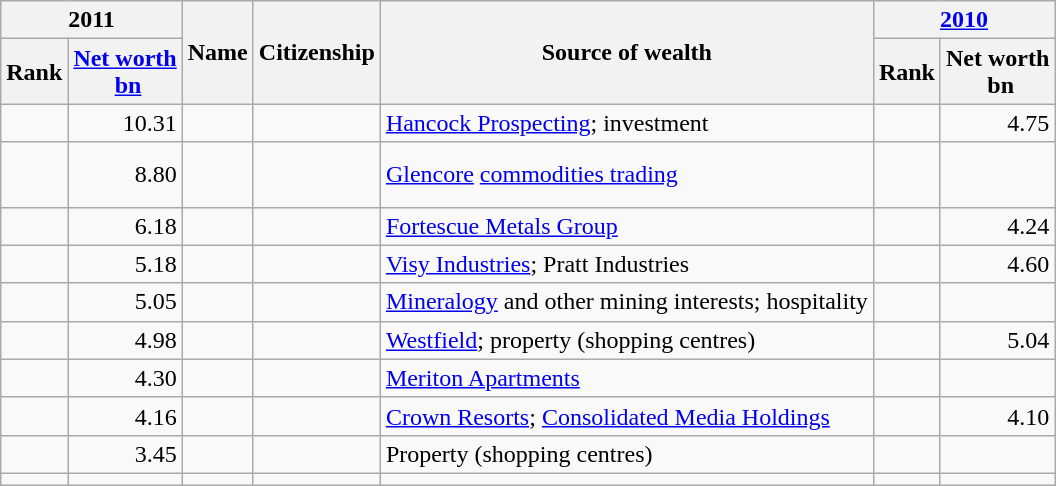<table class="wikitable sortable">
<tr>
<th colspan=2>2011</th>
<th rowspan=2>Name</th>
<th rowspan=2>Citizenship</th>
<th rowspan=2>Source of wealth</th>
<th colspan=2><a href='#'>2010</a></th>
</tr>
<tr>
<th>Rank</th>
<th><a href='#'>Net worth</a><br> <a href='#'>bn</a></th>
<th>Rank</th>
<th>Net worth<br> bn</th>
</tr>
<tr>
<td align="center"> </td>
<td align="right">10.31 </td>
<td></td>
<td></td>
<td><a href='#'>Hancock Prospecting</a>; investment</td>
<td align="center"> </td>
<td align="right">4.75 </td>
</tr>
<tr>
<td align="center"> </td>
<td align="right">8.80 </td>
<td></td>
<td><br><br></td>
<td><a href='#'>Glencore</a> <a href='#'>commodities trading</a></td>
<td align="center"></td>
<td align="right"></td>
</tr>
<tr>
<td align="center"> </td>
<td align="right">6.18 </td>
<td></td>
<td></td>
<td><a href='#'>Fortescue Metals Group</a></td>
<td align="center"> </td>
<td align="right">4.24 </td>
</tr>
<tr>
<td align="center"> </td>
<td align="right">5.18 </td>
<td></td>
<td></td>
<td><a href='#'>Visy Industries</a>; Pratt Industries</td>
<td align="center"> </td>
<td align="right">4.60 </td>
</tr>
<tr>
<td align="center"> </td>
<td align="right">5.05 </td>
<td></td>
<td></td>
<td><a href='#'>Mineralogy</a> and other mining interests; hospitality</td>
<td align="center"></td>
<td align="right"></td>
</tr>
<tr>
<td align="center"> </td>
<td align="right">4.98 </td>
<td> </td>
<td></td>
<td><a href='#'>Westfield</a>; property (shopping centres)</td>
<td align="center"> </td>
<td align="right">5.04 </td>
</tr>
<tr>
<td align="center"> </td>
<td align="right">4.30 </td>
<td> </td>
<td></td>
<td><a href='#'>Meriton Apartments</a></td>
<td align="center"></td>
<td align="right"></td>
</tr>
<tr>
<td align="center"> </td>
<td align="right">4.16 </td>
<td></td>
<td></td>
<td><a href='#'>Crown Resorts</a>; <a href='#'>Consolidated Media Holdings</a></td>
<td align="center"> </td>
<td align="right">4.10 </td>
</tr>
<tr>
<td align="center"> </td>
<td align="right">3.45 </td>
<td> </td>
<td></td>
<td>Property (shopping centres)</td>
<td align="center"></td>
<td align="right"></td>
</tr>
<tr>
<td align="center"></td>
<td align="right"></td>
<td></td>
<td></td>
<td></td>
<td align="center"></td>
<td align="right"></td>
</tr>
</table>
